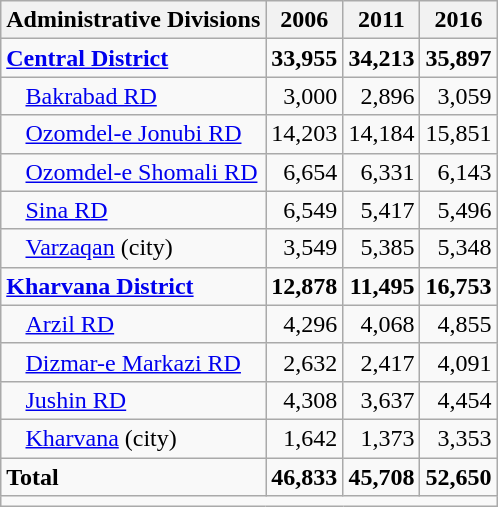<table class="wikitable">
<tr>
<th>Administrative Divisions</th>
<th>2006</th>
<th>2011</th>
<th>2016</th>
</tr>
<tr>
<td><strong><a href='#'>Central District</a></strong></td>
<td style="text-align: right;"><strong>33,955</strong></td>
<td style="text-align: right;"><strong>34,213</strong></td>
<td style="text-align: right;"><strong>35,897</strong></td>
</tr>
<tr>
<td style="padding-left: 1em;"><a href='#'>Bakrabad RD</a></td>
<td style="text-align: right;">3,000</td>
<td style="text-align: right;">2,896</td>
<td style="text-align: right;">3,059</td>
</tr>
<tr>
<td style="padding-left: 1em;"><a href='#'>Ozomdel-e Jonubi RD</a></td>
<td style="text-align: right;">14,203</td>
<td style="text-align: right;">14,184</td>
<td style="text-align: right;">15,851</td>
</tr>
<tr>
<td style="padding-left: 1em;"><a href='#'>Ozomdel-e Shomali RD</a></td>
<td style="text-align: right;">6,654</td>
<td style="text-align: right;">6,331</td>
<td style="text-align: right;">6,143</td>
</tr>
<tr>
<td style="padding-left: 1em;"><a href='#'>Sina RD</a></td>
<td style="text-align: right;">6,549</td>
<td style="text-align: right;">5,417</td>
<td style="text-align: right;">5,496</td>
</tr>
<tr>
<td style="padding-left: 1em;"><a href='#'>Varzaqan</a> (city)</td>
<td style="text-align: right;">3,549</td>
<td style="text-align: right;">5,385</td>
<td style="text-align: right;">5,348</td>
</tr>
<tr>
<td><strong><a href='#'>Kharvana District</a></strong></td>
<td style="text-align: right;"><strong>12,878</strong></td>
<td style="text-align: right;"><strong>11,495</strong></td>
<td style="text-align: right;"><strong>16,753</strong></td>
</tr>
<tr>
<td style="padding-left: 1em;"><a href='#'>Arzil RD</a></td>
<td style="text-align: right;">4,296</td>
<td style="text-align: right;">4,068</td>
<td style="text-align: right;">4,855</td>
</tr>
<tr>
<td style="padding-left: 1em;"><a href='#'>Dizmar-e Markazi RD</a></td>
<td style="text-align: right;">2,632</td>
<td style="text-align: right;">2,417</td>
<td style="text-align: right;">4,091</td>
</tr>
<tr>
<td style="padding-left: 1em;"><a href='#'>Jushin RD</a></td>
<td style="text-align: right;">4,308</td>
<td style="text-align: right;">3,637</td>
<td style="text-align: right;">4,454</td>
</tr>
<tr>
<td style="padding-left: 1em;"><a href='#'>Kharvana</a> (city)</td>
<td style="text-align: right;">1,642</td>
<td style="text-align: right;">1,373</td>
<td style="text-align: right;">3,353</td>
</tr>
<tr>
<td><strong>Total</strong></td>
<td style="text-align: right;"><strong>46,833</strong></td>
<td style="text-align: right;"><strong>45,708</strong></td>
<td style="text-align: right;"><strong>52,650</strong></td>
</tr>
<tr>
<td colspan=4></td>
</tr>
</table>
